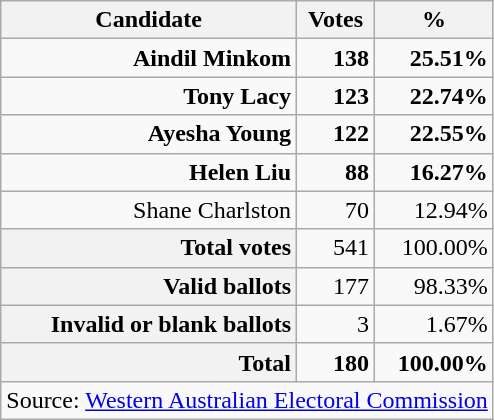<table class=wikitable style=text-align:right>
<tr>
<th>Candidate</th>
<th>Votes</th>
<th>%</th>
</tr>
<tr>
<td><strong>Aindil Minkom</strong></td>
<td><strong>138</strong></td>
<td><strong>25.51%</strong></td>
</tr>
<tr>
<td><strong>Tony Lacy</strong></td>
<td><strong>123</strong></td>
<td><strong>22.74%</strong></td>
</tr>
<tr>
<td><strong>Ayesha Young</strong></td>
<td><strong>122</strong></td>
<td><strong>22.55%</strong></td>
</tr>
<tr>
<td><strong>Helen Liu</strong></td>
<td><strong>88</strong></td>
<td><strong>16.27%</strong></td>
</tr>
<tr>
<td>Shane Charlston</td>
<td>70</td>
<td>12.94%</td>
</tr>
<tr>
<th style=text-align:right>Total votes</th>
<td>541</td>
<td>100.00%</td>
</tr>
<tr>
<th style=text-align:right>Valid ballots</th>
<td>177</td>
<td>98.33%</td>
</tr>
<tr>
<th style=text-align:right>Invalid or blank ballots</th>
<td>3</td>
<td>1.67%</td>
</tr>
<tr>
<th style=text-align:right>Total</th>
<td><strong>180</strong></td>
<td><strong>100.00%</strong></td>
</tr>
<tr>
<td align=left colspan=3>Source: <a href='#'>Western Australian Electoral Commission</a></td>
</tr>
</table>
